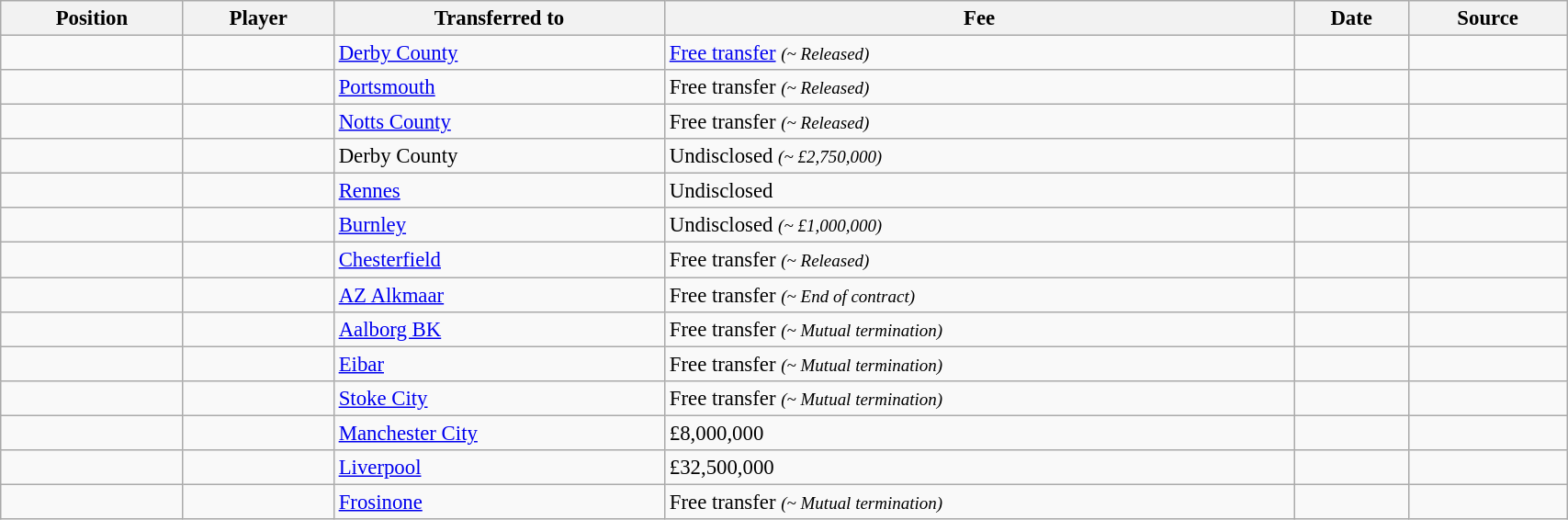<table class="wikitable sortable" style="width:90%; text-align:center; font-size:95%; text-align:left;">
<tr>
<th>Position</th>
<th>Player</th>
<th>Transferred to</th>
<th>Fee</th>
<th>Date</th>
<th>Source</th>
</tr>
<tr>
<td></td>
<td></td>
<td> <a href='#'>Derby County</a></td>
<td><a href='#'>Free transfer</a> <small><em>(~ Released)</em></small></td>
<td></td>
<td></td>
</tr>
<tr>
<td></td>
<td></td>
<td> <a href='#'>Portsmouth</a></td>
<td>Free transfer <small><em>(~ Released)</em></small></td>
<td></td>
<td></td>
</tr>
<tr>
<td></td>
<td></td>
<td> <a href='#'>Notts County</a></td>
<td>Free transfer <small><em>(~ Released)</em></small></td>
<td></td>
<td></td>
</tr>
<tr>
<td></td>
<td></td>
<td> Derby County</td>
<td>Undisclosed <small><em>(~ £2,750,000)</em></small></td>
<td></td>
<td></td>
</tr>
<tr>
<td></td>
<td></td>
<td> <a href='#'>Rennes</a></td>
<td>Undisclosed</td>
<td></td>
<td></td>
</tr>
<tr>
<td></td>
<td></td>
<td> <a href='#'>Burnley</a></td>
<td>Undisclosed <small><em>(~ £1,000,000)</em></small></td>
<td></td>
<td></td>
</tr>
<tr>
<td></td>
<td></td>
<td> <a href='#'>Chesterfield</a></td>
<td>Free transfer <small><em>(~ Released)</em></small></td>
<td></td>
<td></td>
</tr>
<tr>
<td></td>
<td></td>
<td> <a href='#'>AZ Alkmaar</a></td>
<td>Free transfer <small><em>(~ End of contract)</em></small></td>
<td></td>
<td></td>
</tr>
<tr>
<td></td>
<td></td>
<td> <a href='#'>Aalborg BK</a></td>
<td>Free transfer <small><em>(~ Mutual termination)</em></small></td>
<td></td>
<td></td>
</tr>
<tr>
<td></td>
<td></td>
<td> <a href='#'>Eibar</a></td>
<td>Free transfer <small><em>(~ Mutual termination)</em></small></td>
<td></td>
<td></td>
</tr>
<tr>
<td></td>
<td></td>
<td> <a href='#'>Stoke City</a></td>
<td>Free transfer <small><em>(~ Mutual termination)</em></small></td>
<td></td>
<td></td>
</tr>
<tr>
<td></td>
<td></td>
<td> <a href='#'>Manchester City</a></td>
<td>£8,000,000</td>
<td></td>
<td></td>
</tr>
<tr>
<td></td>
<td></td>
<td> <a href='#'>Liverpool</a></td>
<td>£32,500,000</td>
<td></td>
<td></td>
</tr>
<tr>
<td></td>
<td></td>
<td> <a href='#'>Frosinone</a></td>
<td>Free transfer <small><em>(~ Mutual termination)</em></small></td>
<td></td>
<td></td>
</tr>
</table>
